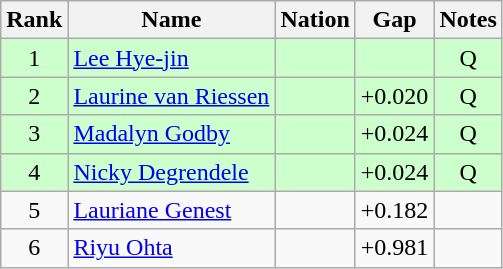<table class="wikitable sortable" style="text-align:center">
<tr>
<th>Rank</th>
<th>Name</th>
<th>Nation</th>
<th>Gap</th>
<th>Notes</th>
</tr>
<tr bgcolor=ccffcc>
<td>1</td>
<td align=left><a href='#'>Lee Hye-jin</a></td>
<td align=left></td>
<td></td>
<td>Q</td>
</tr>
<tr bgcolor=ccffcc>
<td>2</td>
<td align=left><a href='#'>Laurine van Riessen</a></td>
<td align=left></td>
<td>+0.020</td>
<td>Q</td>
</tr>
<tr bgcolor=ccffcc>
<td>3</td>
<td align=left><a href='#'>Madalyn Godby</a></td>
<td align=left></td>
<td>+0.024</td>
<td>Q</td>
</tr>
<tr bgcolor=ccffcc>
<td>4</td>
<td align=left><a href='#'>Nicky Degrendele</a></td>
<td align=left></td>
<td>+0.024</td>
<td>Q</td>
</tr>
<tr>
<td>5</td>
<td align=left><a href='#'>Lauriane Genest</a></td>
<td align=left></td>
<td>+0.182</td>
<td></td>
</tr>
<tr>
<td>6</td>
<td align=left><a href='#'>Riyu Ohta</a></td>
<td align=left></td>
<td>+0.981</td>
<td></td>
</tr>
</table>
